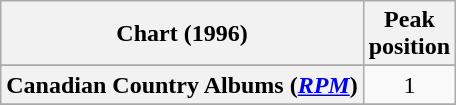<table class="wikitable sortable plainrowheaders" style="text-align:center">
<tr>
<th scope="col">Chart (1996)</th>
<th scope="col">Peak<br>position</th>
</tr>
<tr>
</tr>
<tr>
</tr>
<tr>
<th scope="row">Canadian Country Albums (<em><a href='#'>RPM</a></em>)</th>
<td>1</td>
</tr>
<tr>
</tr>
<tr>
</tr>
<tr>
</tr>
<tr>
</tr>
<tr>
</tr>
<tr>
</tr>
</table>
